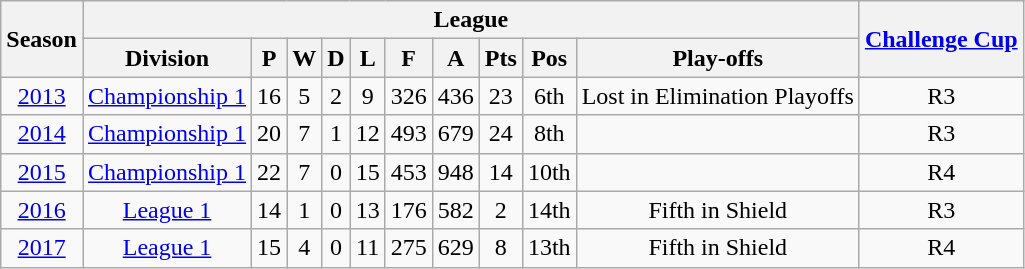<table class="wikitable" style="text-align: center">
<tr>
<th rowspan=2>Season</th>
<th colspan=10>League</th>
<th rowspan=2><a href='#'>Challenge Cup</a></th>
</tr>
<tr>
<th>Division</th>
<th>P</th>
<th>W</th>
<th>D</th>
<th>L</th>
<th>F</th>
<th>A</th>
<th>Pts</th>
<th>Pos</th>
<th>Play-offs</th>
</tr>
<tr>
<td><a href='#'>2013</a></td>
<td><a href='#'>Championship 1</a></td>
<td>16</td>
<td>5</td>
<td>2</td>
<td>9</td>
<td>326</td>
<td>436</td>
<td>23</td>
<td>6th</td>
<td>Lost in Elimination Playoffs</td>
<td>R3</td>
</tr>
<tr>
<td><a href='#'>2014</a></td>
<td><a href='#'>Championship 1</a></td>
<td>20</td>
<td>7</td>
<td>1</td>
<td>12</td>
<td>493</td>
<td>679</td>
<td>24</td>
<td>8th</td>
<td></td>
<td>R3</td>
</tr>
<tr>
<td><a href='#'>2015</a></td>
<td><a href='#'>Championship 1</a></td>
<td>22</td>
<td>7</td>
<td>0</td>
<td>15</td>
<td>453</td>
<td>948</td>
<td>14</td>
<td>10th</td>
<td></td>
<td>R4</td>
</tr>
<tr>
<td><a href='#'>2016</a></td>
<td><a href='#'>League 1</a></td>
<td>14</td>
<td>1</td>
<td>0</td>
<td>13</td>
<td>176</td>
<td>582</td>
<td>2</td>
<td>14th</td>
<td>Fifth in Shield</td>
<td>R3</td>
</tr>
<tr>
<td><a href='#'>2017</a></td>
<td><a href='#'>League 1</a></td>
<td>15</td>
<td>4</td>
<td>0</td>
<td>11</td>
<td>275</td>
<td>629</td>
<td>8</td>
<td>13th</td>
<td>Fifth in Shield</td>
<td>R4</td>
</tr>
</table>
